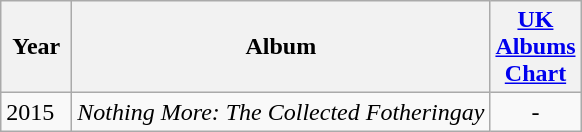<table class="wikitable">
<tr>
<th width="40">Year</th>
<th>Album</th>
<th width="40"><a href='#'>UK Albums Chart</a></th>
</tr>
<tr>
<td>2015</td>
<td><em>Nothing More: The Collected Fotheringay</em></td>
<td align="center">-</td>
</tr>
</table>
